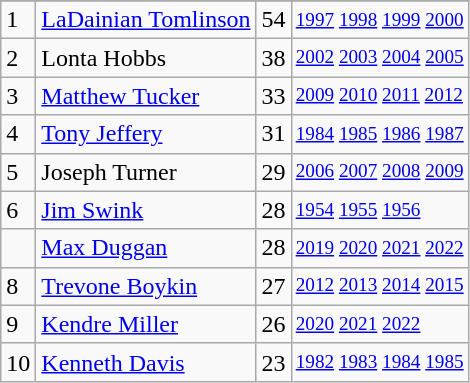<table class="wikitable">
<tr>
</tr>
<tr>
<td>1</td>
<td><a href='#'>LaDainian Tomlinson</a></td>
<td>54</td>
<td style="font-size:80%;"><a href='#'>1997</a> <a href='#'>1998</a> <a href='#'>1999</a> <a href='#'>2000</a></td>
</tr>
<tr>
<td>2</td>
<td>Lonta Hobbs</td>
<td>38</td>
<td style="font-size:80%;"><a href='#'>2002</a> <a href='#'>2003</a> <a href='#'>2004</a> <a href='#'>2005</a></td>
</tr>
<tr>
<td>3</td>
<td><a href='#'>Matthew Tucker</a></td>
<td>33</td>
<td style="font-size:80%;"><a href='#'>2009</a> <a href='#'>2010</a> <a href='#'>2011</a> <a href='#'>2012</a></td>
</tr>
<tr>
<td>4</td>
<td><a href='#'>Tony Jeffery</a></td>
<td>31</td>
<td style="font-size:80%;"><a href='#'>1984</a> <a href='#'>1985</a> <a href='#'>1986</a> <a href='#'>1987</a></td>
</tr>
<tr>
<td>5</td>
<td>Joseph Turner</td>
<td>29</td>
<td style="font-size:80%;"><a href='#'>2006</a> <a href='#'>2007</a> <a href='#'>2008</a> <a href='#'>2009</a></td>
</tr>
<tr>
<td>6</td>
<td><a href='#'>Jim Swink</a></td>
<td>28</td>
<td style="font-size:80%;"><a href='#'>1954</a> <a href='#'>1955</a> <a href='#'>1956</a></td>
</tr>
<tr>
<td></td>
<td><a href='#'>Max Duggan</a></td>
<td>28</td>
<td style="font-size:80%;"><a href='#'>2019</a> <a href='#'>2020</a> <a href='#'>2021</a> <a href='#'>2022</a></td>
</tr>
<tr>
<td>8</td>
<td><a href='#'>Trevone Boykin</a></td>
<td>27</td>
<td style="font-size:80%;"><a href='#'>2012</a> <a href='#'>2013</a> <a href='#'>2014</a> <a href='#'>2015</a></td>
</tr>
<tr>
<td>9</td>
<td><a href='#'>Kendre Miller</a></td>
<td>26</td>
<td style="font-size:80%;"><a href='#'>2020</a> <a href='#'>2021</a> <a href='#'>2022</a></td>
</tr>
<tr>
<td>10</td>
<td><a href='#'>Kenneth Davis</a></td>
<td>23</td>
<td style="font-size:80%;"><a href='#'>1982</a> <a href='#'>1983</a> <a href='#'>1984</a> <a href='#'>1985</a></td>
</tr>
</table>
